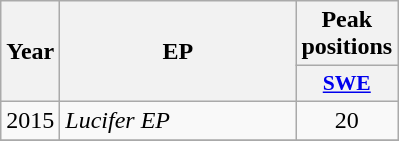<table class="wikitable">
<tr>
<th align="center" rowspan="2" width="10">Year</th>
<th align="center" rowspan="2" width="150">EP</th>
<th align="center" colspan="1" width="20">Peak positions</th>
</tr>
<tr>
<th scope="col" style="width:3em;font-size:90%;"><a href='#'>SWE</a><br></th>
</tr>
<tr>
<td style="text-align:center;">2015</td>
<td><em>Lucifer EP</em></td>
<td style="text-align:center;">20</td>
</tr>
<tr>
</tr>
</table>
